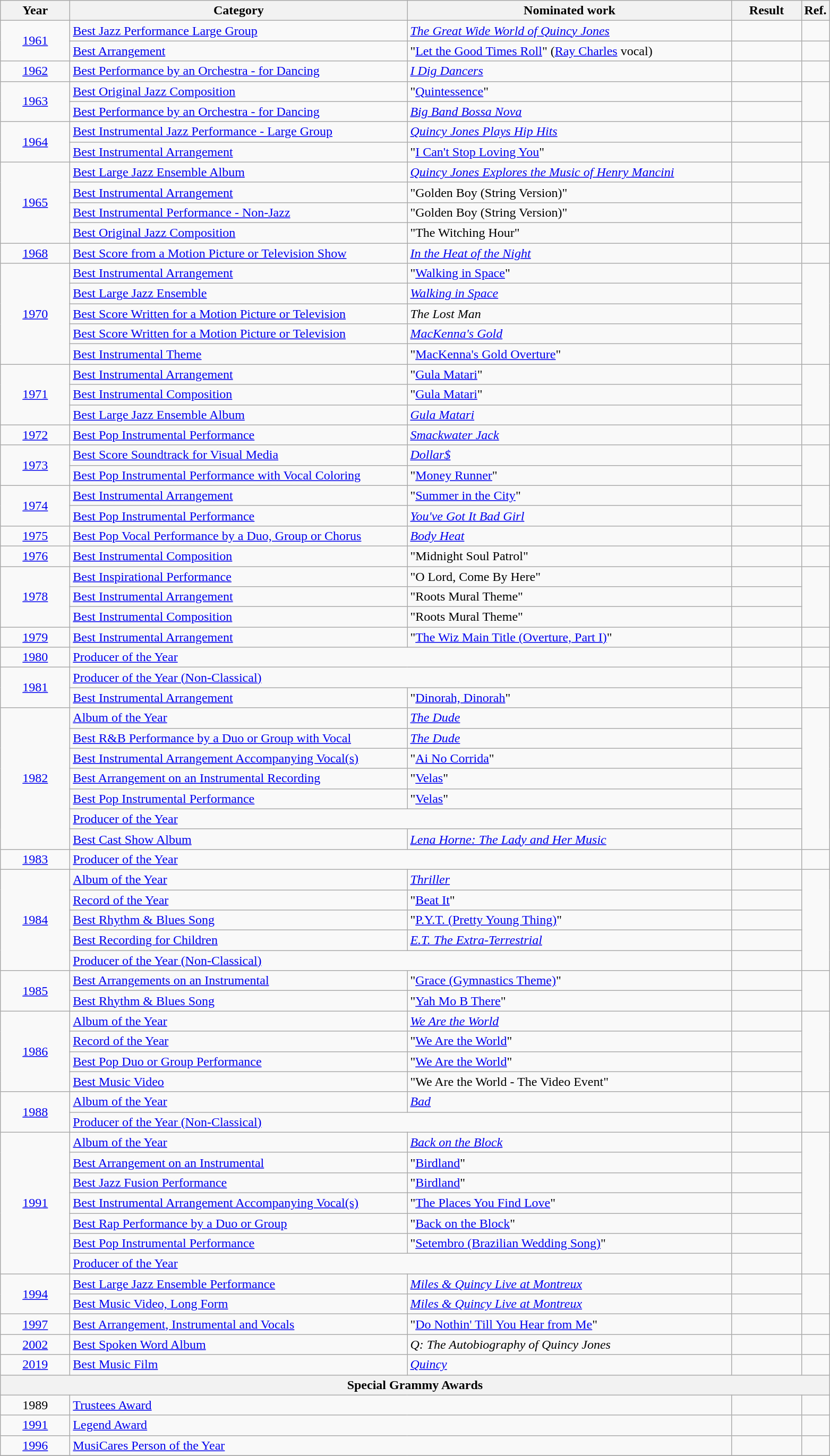<table class=wikitable>
<tr>
<th scope="col" style="width:5em;">Year</th>
<th scope="col" style="width:26em;">Category</th>
<th scope="col" style="width:25em;">Nominated work</th>
<th scope="col" style="width:5em;">Result</th>
<th>Ref.</th>
</tr>
<tr>
<td style="text-align:center;", rowspan="2"><a href='#'>1961</a></td>
<td><a href='#'>Best Jazz Performance Large Group</a></td>
<td><em><a href='#'>The Great Wide World of Quincy Jones</a></em></td>
<td></td>
<td></td>
</tr>
<tr>
<td><a href='#'>Best Arrangement</a></td>
<td>"<a href='#'>Let the Good Times Roll</a>" (<a href='#'>Ray Charles</a> vocal)</td>
<td></td>
<td></td>
</tr>
<tr>
<td style="text-align:center;", rowspan="1"><a href='#'>1962</a></td>
<td><a href='#'>Best Performance by an Orchestra - for Dancing</a></td>
<td><em><a href='#'>I Dig Dancers</a></em></td>
<td></td>
<td></td>
</tr>
<tr>
<td style="text-align:center;", rowspan="2"><a href='#'>1963</a></td>
<td><a href='#'>Best Original Jazz Composition</a></td>
<td>"<a href='#'>Quintessence</a>"</td>
<td></td>
<td rowspan=2></td>
</tr>
<tr>
<td><a href='#'>Best Performance by an Orchestra - for Dancing</a></td>
<td><em><a href='#'>Big Band Bossa Nova</a></em></td>
<td></td>
</tr>
<tr>
<td style="text-align:center;", rowspan="2"><a href='#'>1964</a></td>
<td><a href='#'>Best Instrumental Jazz Performance - Large Group</a></td>
<td><em><a href='#'>Quincy Jones Plays Hip Hits</a></em></td>
<td></td>
<td rowspan=2></td>
</tr>
<tr>
<td><a href='#'>Best Instrumental Arrangement</a></td>
<td>"<a href='#'>I Can't Stop Loving You</a>"</td>
<td></td>
</tr>
<tr>
<td style="text-align:center;", rowspan="4"><a href='#'>1965</a></td>
<td><a href='#'>Best Large Jazz Ensemble Album</a></td>
<td><em><a href='#'>Quincy Jones Explores the Music of Henry Mancini</a></em></td>
<td></td>
<td rowspan=4></td>
</tr>
<tr>
<td><a href='#'>Best Instrumental Arrangement</a></td>
<td>"Golden Boy (String Version)"</td>
<td></td>
</tr>
<tr>
<td><a href='#'>Best Instrumental Performance - Non-Jazz</a></td>
<td>"Golden Boy (String Version)"</td>
<td></td>
</tr>
<tr>
<td><a href='#'>Best Original Jazz Composition</a></td>
<td>"The Witching Hour"</td>
<td></td>
</tr>
<tr>
<td style="text-align:center;", rowspan="1"><a href='#'>1968</a></td>
<td><a href='#'>Best Score from a Motion Picture or Television Show</a></td>
<td><em><a href='#'>In the Heat of the Night</a></em></td>
<td></td>
<td></td>
</tr>
<tr>
<td style="text-align:center;", rowspan="5"><a href='#'>1970</a></td>
<td><a href='#'>Best Instrumental Arrangement</a></td>
<td>"<a href='#'>Walking in Space</a>"</td>
<td></td>
<td rowspan=5></td>
</tr>
<tr>
<td><a href='#'>Best Large Jazz Ensemble</a></td>
<td><em><a href='#'>Walking in Space</a></em></td>
<td></td>
</tr>
<tr>
<td><a href='#'>Best Score Written for a Motion Picture or Television</a></td>
<td><em>The Lost Man</em></td>
<td></td>
</tr>
<tr>
<td><a href='#'>Best Score Written for a Motion Picture or Television</a></td>
<td><em><a href='#'>MacKenna's Gold</a></em></td>
<td></td>
</tr>
<tr>
<td><a href='#'>Best Instrumental Theme</a></td>
<td>"<a href='#'>MacKenna's Gold Overture</a>"</td>
<td></td>
</tr>
<tr>
<td style="text-align:center;", rowspan="3"><a href='#'>1971</a></td>
<td><a href='#'>Best Instrumental Arrangement</a></td>
<td>"<a href='#'>Gula Matari</a>"</td>
<td></td>
<td rowspan=3></td>
</tr>
<tr>
<td><a href='#'>Best Instrumental Composition</a></td>
<td>"<a href='#'>Gula Matari</a>"</td>
<td></td>
</tr>
<tr>
<td><a href='#'>Best Large Jazz Ensemble Album</a></td>
<td><em><a href='#'>Gula Matari</a></em></td>
<td></td>
</tr>
<tr>
<td style="text-align:center;", rowspan="1"><a href='#'>1972</a></td>
<td><a href='#'>Best Pop Instrumental Performance</a></td>
<td><em><a href='#'>Smackwater Jack</a></em></td>
<td></td>
<td></td>
</tr>
<tr>
<td style="text-align:center;", rowspan="2"><a href='#'>1973</a></td>
<td><a href='#'>Best Score Soundtrack for Visual Media</a></td>
<td><em><a href='#'>Dollar$</a></em></td>
<td></td>
<td rowspan=2></td>
</tr>
<tr>
<td><a href='#'>Best Pop Instrumental Performance with Vocal Coloring</a></td>
<td>"<a href='#'>Money Runner</a>"</td>
<td></td>
</tr>
<tr>
<td style="text-align:center;", rowspan="2"><a href='#'>1974</a></td>
<td><a href='#'>Best Instrumental Arrangement</a></td>
<td>"<a href='#'>Summer in the City</a>"</td>
<td></td>
<td rowspan=2></td>
</tr>
<tr>
<td><a href='#'>Best Pop Instrumental Performance</a></td>
<td><em><a href='#'>You've Got It Bad Girl</a></em></td>
<td></td>
</tr>
<tr>
<td style="text-align:center;", rowspan="1"><a href='#'>1975</a></td>
<td><a href='#'>Best Pop Vocal Performance by a Duo, Group or Chorus</a></td>
<td><em><a href='#'>Body Heat</a></em></td>
<td></td>
<td rowspan=1></td>
</tr>
<tr>
<td style="text-align:center;", rowspan="1"><a href='#'>1976</a></td>
<td><a href='#'>Best Instrumental Composition</a></td>
<td>"Midnight Soul Patrol"</td>
<td></td>
<td></td>
</tr>
<tr>
<td style="text-align:center;", rowspan="3"><a href='#'>1978</a></td>
<td><a href='#'>Best Inspirational Performance</a></td>
<td>"O Lord, Come By Here"</td>
<td></td>
<td rowspan=3></td>
</tr>
<tr>
<td><a href='#'>Best Instrumental Arrangement</a></td>
<td>"Roots Mural Theme"</td>
<td></td>
</tr>
<tr>
<td><a href='#'>Best Instrumental Composition</a></td>
<td>"Roots Mural Theme"</td>
<td></td>
</tr>
<tr>
<td style="text-align:center;", rowspan="1"><a href='#'>1979</a></td>
<td><a href='#'>Best Instrumental Arrangement</a></td>
<td>"<a href='#'>The Wiz Main Title (Overture, Part I)</a>"</td>
<td></td>
<td></td>
</tr>
<tr>
<td style="text-align:center;", rowspan="1"><a href='#'>1980</a></td>
<td colspan="2"><a href='#'>Producer of the Year</a></td>
<td></td>
<td></td>
</tr>
<tr>
<td style="text-align:center;", rowspan="2"><a href='#'>1981</a></td>
<td colspan="2"><a href='#'>Producer of the Year (Non-Classical)</a></td>
<td></td>
<td rowspan=2></td>
</tr>
<tr>
<td><a href='#'>Best Instrumental Arrangement</a></td>
<td>"<a href='#'>Dinorah, Dinorah</a>"</td>
<td></td>
</tr>
<tr>
<td style="text-align:center;", rowspan="7"><a href='#'>1982</a></td>
<td><a href='#'>Album of the Year</a></td>
<td><em><a href='#'>The Dude</a></em></td>
<td></td>
<td rowspan=7></td>
</tr>
<tr>
<td><a href='#'>Best R&B Performance by a Duo or Group with Vocal</a></td>
<td><em><a href='#'>The Dude</a></em></td>
<td></td>
</tr>
<tr>
<td><a href='#'>Best Instrumental Arrangement Accompanying Vocal(s)</a></td>
<td>"<a href='#'>Ai No Corrida</a>"</td>
<td></td>
</tr>
<tr>
<td><a href='#'>Best Arrangement on an Instrumental Recording</a></td>
<td>"<a href='#'>Velas</a>"</td>
<td></td>
</tr>
<tr>
<td><a href='#'>Best Pop Instrumental Performance</a></td>
<td>"<a href='#'>Velas</a>"</td>
<td></td>
</tr>
<tr>
<td colspan="2"><a href='#'>Producer of the Year</a></td>
<td></td>
</tr>
<tr>
<td><a href='#'>Best Cast Show Album</a></td>
<td><em><a href='#'>Lena Horne: The Lady and Her Music</a></em></td>
<td></td>
</tr>
<tr>
<td style="text-align:center;", rowspan="1"><a href='#'>1983</a></td>
<td colspan="2"><a href='#'>Producer of the Year</a></td>
<td></td>
<td></td>
</tr>
<tr>
<td style="text-align:center;", rowspan="5"><a href='#'>1984</a></td>
<td><a href='#'>Album of the Year</a></td>
<td><em><a href='#'>Thriller</a></em></td>
<td></td>
<td rowspan=5></td>
</tr>
<tr>
<td><a href='#'>Record of the Year</a></td>
<td>"<a href='#'>Beat It</a>"</td>
<td></td>
</tr>
<tr>
<td><a href='#'>Best Rhythm & Blues Song</a></td>
<td>"<a href='#'>P.Y.T. (Pretty Young Thing)</a>"</td>
<td></td>
</tr>
<tr>
<td><a href='#'>Best Recording for Children</a></td>
<td><em><a href='#'>E.T. The Extra-Terrestrial</a></em></td>
<td></td>
</tr>
<tr>
<td colspan="2"><a href='#'>Producer of the Year (Non-Classical)</a></td>
<td></td>
</tr>
<tr>
<td style="text-align:center;", rowspan="2"><a href='#'>1985</a></td>
<td><a href='#'>Best Arrangements on an Instrumental</a></td>
<td>"<a href='#'>Grace (Gymnastics Theme)</a>"</td>
<td></td>
<td rowspan=2></td>
</tr>
<tr>
<td><a href='#'>Best Rhythm & Blues Song</a></td>
<td>"<a href='#'>Yah Mo B There</a>"</td>
<td></td>
</tr>
<tr>
<td style="text-align:center;", rowspan="4"><a href='#'>1986</a></td>
<td><a href='#'>Album of the Year</a></td>
<td><em><a href='#'>We Are the World</a></em></td>
<td></td>
<td rowspan=4></td>
</tr>
<tr>
<td><a href='#'>Record of the Year</a></td>
<td>"<a href='#'>We Are the World</a>"</td>
<td></td>
</tr>
<tr>
<td><a href='#'>Best Pop Duo or Group Performance</a></td>
<td>"<a href='#'>We Are the World</a>"</td>
<td></td>
</tr>
<tr>
<td><a href='#'>Best Music Video</a></td>
<td>"We Are the World - The Video Event"</td>
<td></td>
</tr>
<tr>
<td style="text-align:center;", rowspan="2"><a href='#'>1988</a></td>
<td><a href='#'>Album of the Year</a></td>
<td><em><a href='#'>Bad</a></em></td>
<td></td>
<td rowspan=2></td>
</tr>
<tr>
<td colspan="2"><a href='#'>Producer of the Year (Non-Classical)</a></td>
<td></td>
</tr>
<tr>
<td style="text-align:center;", rowspan="7"><a href='#'>1991</a></td>
<td><a href='#'>Album of the Year</a></td>
<td><em><a href='#'>Back on the Block</a></em></td>
<td></td>
<td rowspan=7></td>
</tr>
<tr>
<td><a href='#'>Best Arrangement on an Instrumental</a></td>
<td>"<a href='#'>Birdland</a>"</td>
<td></td>
</tr>
<tr>
<td><a href='#'>Best Jazz Fusion Performance</a></td>
<td>"<a href='#'>Birdland</a>"</td>
<td></td>
</tr>
<tr>
<td><a href='#'>Best Instrumental Arrangement Accompanying Vocal(s)</a></td>
<td>"<a href='#'>The Places You Find Love</a>"</td>
<td></td>
</tr>
<tr>
<td><a href='#'>Best Rap Performance by a Duo or Group</a></td>
<td>"<a href='#'>Back on the Block</a>"</td>
<td></td>
</tr>
<tr>
<td><a href='#'>Best Pop Instrumental Performance</a></td>
<td>"<a href='#'>Setembro (Brazilian Wedding Song)</a>"</td>
<td></td>
</tr>
<tr>
<td colspan="2"><a href='#'>Producer of the Year</a></td>
<td></td>
</tr>
<tr>
<td style="text-align:center;", rowspan="2"><a href='#'>1994</a></td>
<td><a href='#'>Best Large Jazz Ensemble Performance</a></td>
<td><em><a href='#'>Miles & Quincy Live at Montreux</a></em></td>
<td></td>
<td rowspan=2></td>
</tr>
<tr>
<td><a href='#'>Best Music Video, Long Form</a></td>
<td><em><a href='#'>Miles & Quincy Live at Montreux</a></em></td>
<td></td>
</tr>
<tr>
<td style="text-align:center;", rowspan="1"><a href='#'>1997</a></td>
<td><a href='#'>Best Arrangement, Instrumental and Vocals</a></td>
<td>"<a href='#'>Do Nothin' Till You Hear from Me</a>"</td>
<td></td>
<td></td>
</tr>
<tr>
<td style="text-align:center;", rowspan="1"><a href='#'>2002</a></td>
<td><a href='#'>Best Spoken Word Album</a></td>
<td><em>Q: The Autobiography of Quincy Jones</em></td>
<td></td>
<td></td>
</tr>
<tr>
<td style="text-align:center;"><a href='#'>2019</a></td>
<td><a href='#'>Best Music Film</a></td>
<td><em><a href='#'>Quincy</a></em></td>
<td></td>
<td></td>
</tr>
<tr>
<th colspan=5>Special Grammy Awards</th>
</tr>
<tr>
<td style="text-align:center;", rowspan="1">1989</td>
<td colspan=2><a href='#'>Trustees Award</a></td>
<td></td>
<td></td>
</tr>
<tr>
<td style="text-align:center;", rowspan="1"><a href='#'>1991</a></td>
<td colspan=2><a href='#'>Legend Award</a></td>
<td></td>
<td></td>
</tr>
<tr>
<td style="text-align:center;", rowspan="1"><a href='#'>1996</a></td>
<td colspan=2><a href='#'>MusiCares Person of the Year</a></td>
<td></td>
<td></td>
</tr>
<tr>
</tr>
</table>
